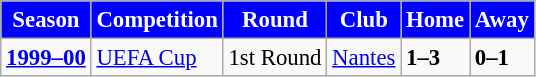<table class="wikitable" style="text-align: left; font-size:95%">
<tr style="background:#ccf;">
<th style="color:#FFFFFF; background:#0000FF;">Season</th>
<th style="color:#FFFFFF; background:#0000FF;">Competition</th>
<th style="color:#FFFFFF; background:#0000FF;">Round</th>
<th style="color:#FFFFFF; background:#0000FF;">Club</th>
<th style="color:#FFFFFF; background:#0000FF;">Home</th>
<th style="color:#FFFFFF; background:#0000FF;">Away</th>
</tr>
<tr>
<td><strong><a href='#'>1999–00</a></strong></td>
<td><a href='#'>UEFA Cup</a></td>
<td>1st Round</td>
<td> <a href='#'>Nantes</a></td>
<td><strong>1–3</strong></td>
<td><strong>0–1</strong></td>
</tr>
</table>
